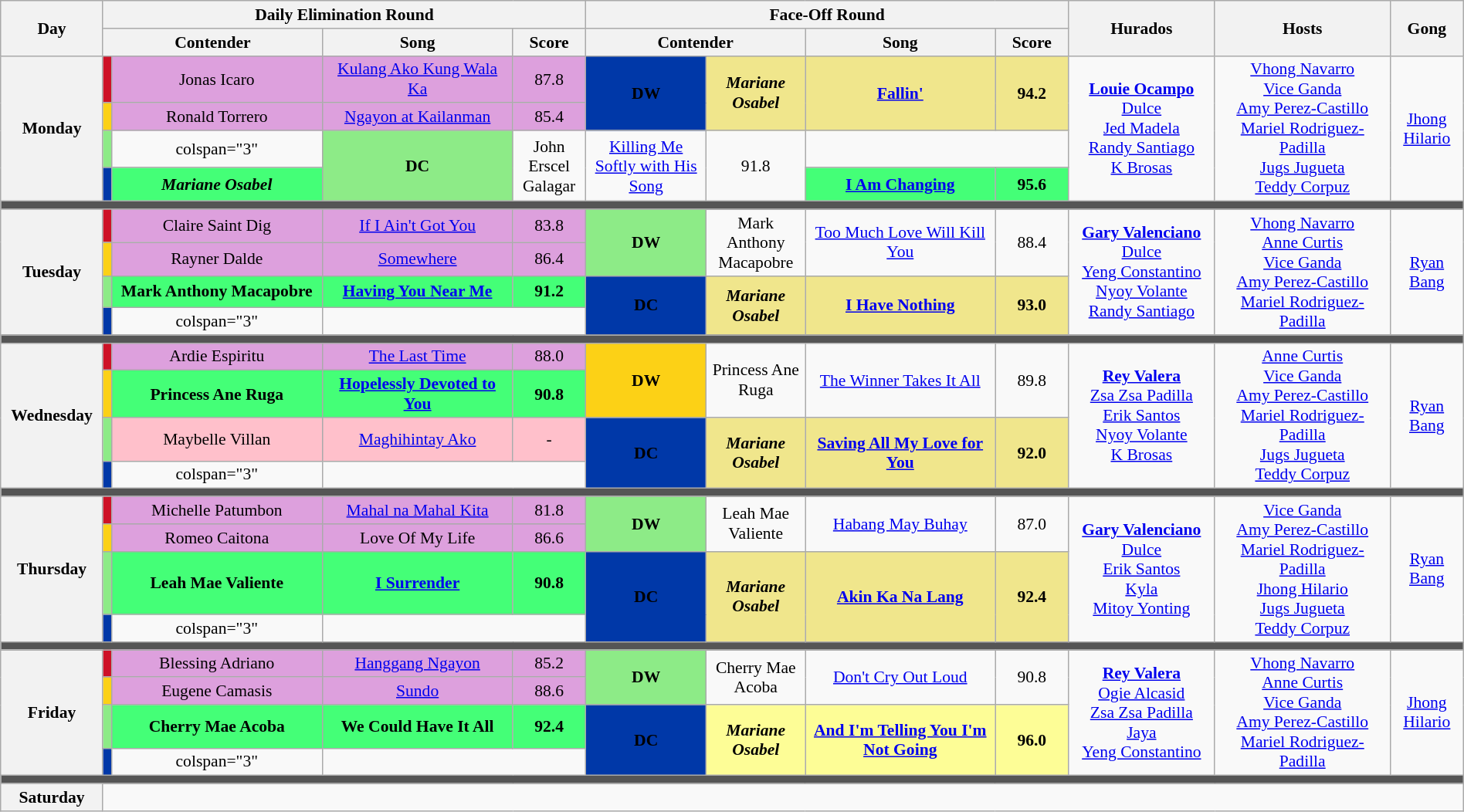<table class="wikitable mw-collapsible mw-collapsed" style="text-align:center; font-size:90%; width:100%;">
<tr>
<th rowspan="2" width="07%">Day</th>
<th colspan="4">Daily Elimination Round</th>
<th colspan="4">Face-Off Round</th>
<th rowspan="2" width="10%">Hurados</th>
<th rowspan="2" width="12%">Hosts</th>
<th rowspan="2" width="05%">Gong</th>
</tr>
<tr>
<th width="15%"  colspan=2>Contender</th>
<th width="13%">Song</th>
<th width="05%">Score</th>
<th width="15%"  colspan=2>Contender</th>
<th width="13%">Song</th>
<th width="05%">Score</th>
</tr>
<tr>
<th rowspan="4">Monday<br><small></small></th>
<th style="background-color:#CE1126;"></th>
<td style="background:Plum;">Jonas Icaro</td>
<td style="background:Plum;"><a href='#'>Kulang Ako Kung Wala Ka</a></td>
<td style="background:Plum;">87.8</td>
<th rowspan="2" style="background-color:#0038A8;">DW</th>
<td rowspan="2" style="background:Khaki;"><strong><em>Mariane Osabel</em></strong></td>
<td rowspan="2" style="background:Khaki;"><strong><a href='#'>Fallin'</a></strong></td>
<td rowspan="2" style="background:Khaki;"><strong>94.2</strong></td>
<td rowspan="4"><strong><a href='#'>Louie Ocampo</a></strong><br><a href='#'>Dulce</a><br><a href='#'>Jed Madela</a><br><a href='#'>Randy Santiago</a><br><a href='#'>K Brosas</a></td>
<td rowspan="4"><a href='#'>Vhong Navarro</a><br><a href='#'>Vice Ganda</a><br><a href='#'>Amy Perez-Castillo</a><br><a href='#'>Mariel Rodriguez-Padilla</a><br><a href='#'>Jugs Jugueta</a><br><a href='#'>Teddy Corpuz</a></td>
<td rowspan="4"><a href='#'>Jhong Hilario</a></td>
</tr>
<tr>
<th style="background-color:#FCD116;"></th>
<td style="background:Plum;">Ronald Torrero</td>
<td style="background:Plum;"><a href='#'>Ngayon at Kailanman</a></td>
<td style="background:Plum;">85.4</td>
</tr>
<tr>
<th style="background-color:#8deb87;"></th>
<td>colspan="3" </td>
<th rowspan="2" style="background-color:#8deb87;">DC</th>
<td rowspan="2">John Erscel Galagar</td>
<td rowspan="2"><a href='#'>Killing Me Softly with His Song</a></td>
<td rowspan="2">91.8</td>
</tr>
<tr>
<th style="background-color:#0038A8;"></th>
<td style="background:#44ff77;"><strong><em>Mariane Osabel</em></strong></td>
<td style="background:#44ff77;"><strong><a href='#'>I Am Changing</a></strong></td>
<td style="background:#44ff77;"><strong>95.6</strong></td>
</tr>
<tr>
<th colspan="12" style="background:#555;"></th>
</tr>
<tr>
<th rowspan="4">Tuesday<br><small></small></th>
<th style="background-color:#CE1126;"></th>
<td style="background:Plum;">Claire Saint Dig</td>
<td style="background:Plum;"><a href='#'>If I Ain't Got You</a></td>
<td style="background:Plum;">83.8</td>
<th rowspan="2" style="background-color:#8deb87;">DW</th>
<td rowspan="2">Mark Anthony Macapobre</td>
<td rowspan="2"><a href='#'>Too Much Love Will Kill You</a></td>
<td rowspan="2">88.4</td>
<td rowspan="4"><strong><a href='#'>Gary Valenciano</a></strong><br><a href='#'>Dulce</a><br><a href='#'>Yeng Constantino</a><br><a href='#'>Nyoy Volante</a><br><a href='#'>Randy Santiago</a></td>
<td rowspan="4"><a href='#'>Vhong Navarro</a><br><a href='#'>Anne Curtis</a><br><a href='#'>Vice Ganda</a><br><a href='#'>Amy Perez-Castillo</a><br><a href='#'>Mariel Rodriguez-Padilla</a></td>
<td rowspan="4"><a href='#'>Ryan Bang</a></td>
</tr>
<tr>
<th style="background-color:#FCD116;"></th>
<td style="background:Plum;">Rayner Dalde</td>
<td style="background:Plum;"><a href='#'>Somewhere</a></td>
<td style="background:Plum;">86.4</td>
</tr>
<tr>
<th style="background-color:#8deb87;"></th>
<td style="background:#44ff77;"><strong>Mark Anthony Macapobre</strong></td>
<td style="background:#44ff77;"><strong><a href='#'>Having You Near Me</a></strong></td>
<td style="background:#44ff77;"><strong>91.2</strong></td>
<th rowspan="2" style="background-color:#0038A8;">DC</th>
<td rowspan="2" style="background:Khaki;"><strong><em>Mariane Osabel</em></strong></td>
<td rowspan="2" style="background:Khaki;"><strong><a href='#'>I Have Nothing</a></strong></td>
<td rowspan="2" style="background:Khaki;"><strong>93.0</strong></td>
</tr>
<tr>
<th style="background-color:#0038A8;"></th>
<td>colspan="3" </td>
</tr>
<tr>
<th colspan="12" style="background:#555;"></th>
</tr>
<tr>
<th rowspan="4">Wednesday<br><small></small></th>
<th style="background-color:#CE1126;"></th>
<td style="background:Plum;">Ardie Espiritu</td>
<td style="background:Plum;"><a href='#'>The Last Time</a></td>
<td style="background:Plum;">88.0</td>
<th rowspan="2" style="background-color:#FCD116;">DW</th>
<td rowspan="2">Princess Ane Ruga</td>
<td rowspan="2"><a href='#'>The Winner Takes It All</a></td>
<td rowspan="2">89.8</td>
<td rowspan="4"><strong><a href='#'>Rey Valera</a></strong><br><a href='#'>Zsa Zsa Padilla</a><br><a href='#'>Erik Santos</a><br><a href='#'>Nyoy Volante</a><br><a href='#'>K Brosas</a></td>
<td rowspan="4"><a href='#'>Anne Curtis</a><br><a href='#'>Vice Ganda</a><br><a href='#'>Amy Perez-Castillo</a><br><a href='#'>Mariel Rodriguez-Padilla</a><br><a href='#'>Jugs Jugueta</a><br><a href='#'>Teddy Corpuz</a></td>
<td rowspan="4"><a href='#'>Ryan Bang</a></td>
</tr>
<tr>
<th style="background-color:#FCD116;"></th>
<td style="background:#44ff77;"><strong>Princess Ane Ruga</strong></td>
<td style="background:#44ff77;"><strong><a href='#'>Hopelessly Devoted to You</a></strong></td>
<td style="background:#44ff77;"><strong>90.8</strong></td>
</tr>
<tr>
<th style="background-color:#8deb87;"></th>
<td style="background:pink;">Maybelle Villan</td>
<td style="background:pink;"><a href='#'>Maghihintay Ako</a></td>
<td style="background:pink;">-</td>
<th rowspan="2" style="background-color:#0038A8;">DC</th>
<td rowspan="2" style="background:Khaki;"><strong><em>Mariane Osabel</em></strong></td>
<td rowspan="2" style="background:Khaki;"><strong><a href='#'>Saving All My Love for You</a></strong></td>
<td rowspan="2" style="background:Khaki;"><strong>92.0</strong></td>
</tr>
<tr>
<th style="background-color:#0038A8;"></th>
<td>colspan="3" </td>
</tr>
<tr>
<th colspan="12" style="background:#555;"></th>
</tr>
<tr>
<th rowspan="4">Thursday<br><small></small></th>
<th style="background-color:#CE1126;"></th>
<td style="background:Plum;">Michelle Patumbon</td>
<td style="background:Plum;"><a href='#'>Mahal na Mahal Kita</a></td>
<td style="background:Plum;">81.8</td>
<th rowspan="2" style="background-color:#8deb87;">DW</th>
<td rowspan="2">Leah Mae Valiente</td>
<td rowspan="2"><a href='#'>Habang May Buhay</a></td>
<td rowspan="2">87.0</td>
<td rowspan="4"><strong><a href='#'>Gary Valenciano</a></strong><br><a href='#'>Dulce</a><br><a href='#'>Erik Santos</a><br><a href='#'>Kyla</a><br><a href='#'>Mitoy Yonting</a></td>
<td rowspan="4"><a href='#'>Vice Ganda</a><br><a href='#'>Amy Perez-Castillo</a><br><a href='#'>Mariel Rodriguez-Padilla</a><br><a href='#'>Jhong Hilario</a><br><a href='#'>Jugs Jugueta</a><br><a href='#'>Teddy Corpuz</a></td>
<td rowspan="4"><a href='#'>Ryan Bang</a></td>
</tr>
<tr>
<th style="background-color:#FCD116;"></th>
<td style="background:Plum;">Romeo Caitona</td>
<td style="background:Plum;">Love Of My Life</td>
<td style="background:Plum;">86.6</td>
</tr>
<tr>
<th style="background-color:#8deb87;"></th>
<td style="background:#44ff77;"><strong>Leah Mae Valiente</strong></td>
<td style="background:#44ff77;"><strong><a href='#'>I Surrender</a></strong></td>
<td style="background:#44ff77;"><strong>90.8</strong></td>
<th rowspan="2" style="background-color:#0038A8;">DC</th>
<td rowspan="2" style="background:Khaki;"><strong><em>Mariane Osabel</em></strong></td>
<td rowspan="2" style="background:Khaki;"><strong><a href='#'>Akin Ka Na Lang</a></strong></td>
<td rowspan="2" style="background:Khaki;"><strong>92.4</strong></td>
</tr>
<tr>
<th style="background-color:#0038A8;"></th>
<td>colspan="3" </td>
</tr>
<tr>
<th colspan="12" style="background:#555;"></th>
</tr>
<tr>
<th rowspan="4">Friday<br><small></small></th>
<th style="background-color:#CE1126;"></th>
<td style="background:Plum;">Blessing Adriano</td>
<td style="background:Plum;"><a href='#'>Hanggang Ngayon</a></td>
<td style="background:Plum;">85.2</td>
<th rowspan="2" style="background-color:#8deb87;">DW</th>
<td rowspan="2">Cherry Mae Acoba</td>
<td rowspan="2"><a href='#'>Don't Cry Out Loud</a></td>
<td rowspan="2">90.8</td>
<td rowspan="4"><strong><a href='#'>Rey Valera</a></strong><br><a href='#'>Ogie Alcasid</a><br><a href='#'>Zsa Zsa Padilla</a><br><a href='#'>Jaya</a><br><a href='#'>Yeng Constantino</a></td>
<td rowspan="4"><a href='#'>Vhong Navarro</a><br><a href='#'>Anne Curtis</a><br><a href='#'>Vice Ganda</a><br><a href='#'>Amy Perez-Castillo</a><br><a href='#'>Mariel Rodriguez-Padilla</a></td>
<td rowspan="4"><a href='#'>Jhong Hilario</a></td>
</tr>
<tr>
<th style="background-color:#FCD116;"></th>
<td style="background:Plum;">Eugene Camasis</td>
<td style="background:Plum;"><a href='#'>Sundo</a></td>
<td style="background:Plum;">88.6</td>
</tr>
<tr>
<th style="background-color:#8deb87;"></th>
<td style="background:#44ff77;"><strong>Cherry Mae Acoba</strong></td>
<td style="background:#44ff77;"><strong>We Could Have It All</strong></td>
<td style="background:#44ff77;"><strong>92.4</strong></td>
<th rowspan="2" style="background-color:#0038A8;">DC</th>
<td rowspan="2" style="background-color:#FDFD96;"><strong><em>Mariane Osabel</em></strong></td>
<td rowspan="2" style="background-color:#FDFD96;"><strong><a href='#'>And I'm Telling You I'm Not Going</a></strong></td>
<td rowspan="2" style="background-color:#FDFD96;"><strong>96.0</strong></td>
</tr>
<tr>
<th style="background-color:#0038A8;"></th>
<td>colspan="3" </td>
</tr>
<tr>
<th colspan="12" style="background:#555;"></th>
</tr>
<tr>
<th rowspan="1">Saturday<br><small></small></th>
<td colspan="11"></td>
</tr>
</table>
